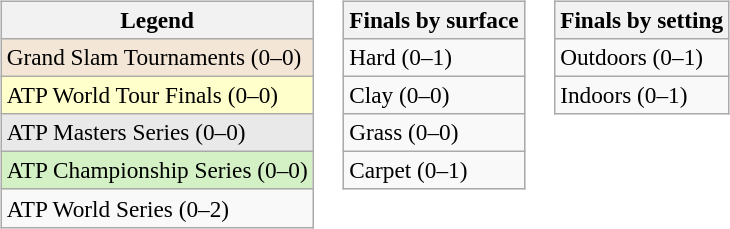<table>
<tr valign=top>
<td><br><table class=wikitable style=font-size:97%>
<tr>
<th>Legend</th>
</tr>
<tr style="background:#f3e6d7;">
<td>Grand Slam Tournaments (0–0)</td>
</tr>
<tr style="background:#ffc;">
<td>ATP World Tour Finals (0–0)</td>
</tr>
<tr style="background:#e9e9e9;">
<td>ATP Masters Series (0–0)</td>
</tr>
<tr style="background:#d4f1c5;">
<td>ATP Championship Series (0–0)</td>
</tr>
<tr>
<td>ATP World Series (0–2)</td>
</tr>
</table>
</td>
<td><br><table class=wikitable style=font-size:97%>
<tr>
<th>Finals by surface</th>
</tr>
<tr>
<td>Hard (0–1)</td>
</tr>
<tr>
<td>Clay (0–0)</td>
</tr>
<tr>
<td>Grass (0–0)</td>
</tr>
<tr>
<td>Carpet (0–1)</td>
</tr>
</table>
</td>
<td><br><table class=wikitable style=font-size:97%>
<tr>
<th>Finals by setting</th>
</tr>
<tr>
<td>Outdoors (0–1)</td>
</tr>
<tr>
<td>Indoors (0–1)</td>
</tr>
</table>
</td>
</tr>
</table>
